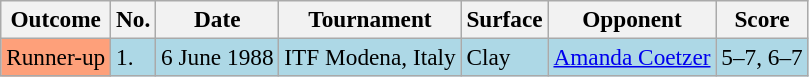<table class="sortable wikitable" style=font-size:97%>
<tr>
<th>Outcome</th>
<th>No.</th>
<th>Date</th>
<th>Tournament</th>
<th>Surface</th>
<th>Opponent</th>
<th class="unsortable">Score</th>
</tr>
<tr style="background:lightblue;">
<td bgcolor=FEA07A>Runner-up</td>
<td>1.</td>
<td>6 June 1988</td>
<td>ITF Modena, Italy</td>
<td>Clay</td>
<td> <a href='#'>Amanda Coetzer</a></td>
<td>5–7, 6–7</td>
</tr>
</table>
